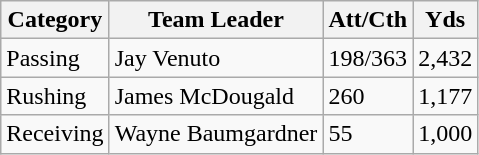<table class="wikitable">
<tr>
<th>Category</th>
<th>Team Leader</th>
<th>Att/Cth</th>
<th>Yds</th>
</tr>
<tr style="background: ##ddffdd;">
<td>Passing</td>
<td>Jay Venuto</td>
<td>198/363</td>
<td>2,432</td>
</tr>
<tr style="background: ##ffdddd;">
<td>Rushing</td>
<td>James McDougald</td>
<td>260</td>
<td>1,177</td>
</tr>
<tr style="background: ##ddffdd;">
<td>Receiving</td>
<td>Wayne Baumgardner</td>
<td>55</td>
<td>1,000</td>
</tr>
</table>
